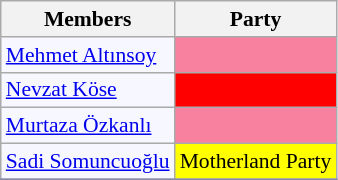<table class=wikitable style="border:1px solid #8888aa; background-color:#f7f8ff; padding:0px; font-size:90%;">
<tr>
<th>Members</th>
<th>Party</th>
</tr>
<tr>
<td><a href='#'>Mehmet Altınsoy</a></td>
<td style="background: #F7819F"></td>
</tr>
<tr>
<td><a href='#'>Nevzat Köse</a></td>
<td style="background: #ff0000"></td>
</tr>
<tr>
<td><a href='#'>Murtaza Özkanlı</a></td>
<td style="background: #F7819F"></td>
</tr>
<tr>
<td><a href='#'>Sadi Somuncuoğlu</a></td>
<td style="background: #ffff00">Motherland Party</td>
</tr>
<tr>
</tr>
</table>
